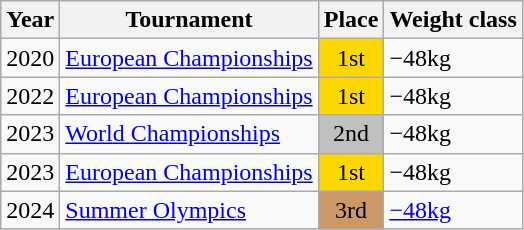<table class="wikitable">
<tr>
<th>Year</th>
<th>Tournament</th>
<th>Place</th>
<th>Weight class</th>
</tr>
<tr>
<td>2020</td>
<td><a href='#'>European Championships</a></td>
<td bgcolor="gold" align="center">1st</td>
<td>−48kg</td>
</tr>
<tr>
<td>2022</td>
<td><a href='#'>European Championships</a></td>
<td bgcolor="gold" align="center">1st</td>
<td>−48kg</td>
</tr>
<tr>
<td>2023</td>
<td><a href='#'>World Championships</a></td>
<td bgcolor="silver" align="center">2nd</td>
<td>−48kg</td>
</tr>
<tr>
<td>2023</td>
<td><a href='#'>European Championships</a></td>
<td bgcolor="gold" align="center">1st</td>
<td>−48kg</td>
</tr>
<tr>
<td>2024</td>
<td><a href='#'>Summer Olympics</a></td>
<td bgcolor="cc9966" align="center">3rd</td>
<td><a href='#'>−48kg</a></td>
</tr>
</table>
